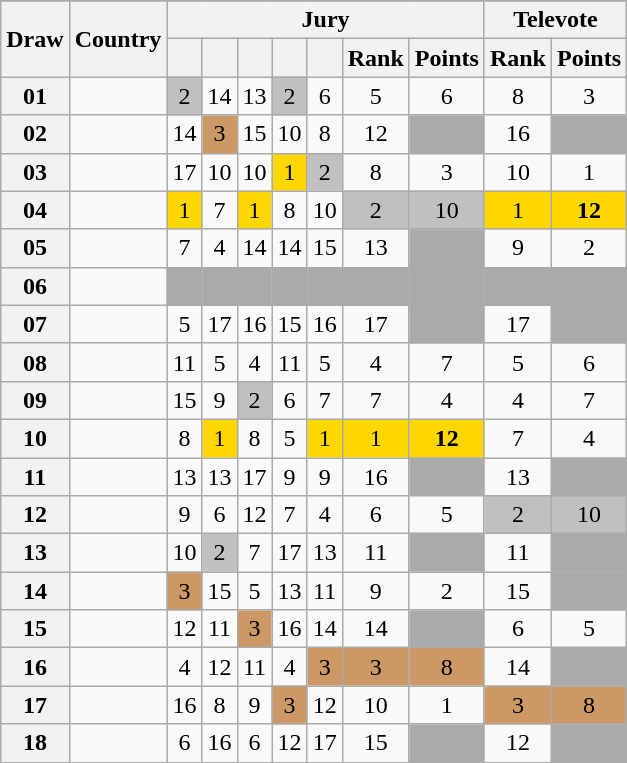<table class="sortable wikitable collapsible plainrowheaders" style="text-align:center;">
<tr>
</tr>
<tr>
<th scope="col" rowspan="2">Draw</th>
<th scope="col" rowspan="2">Country</th>
<th scope="col" colspan="7">Jury</th>
<th scope="col" colspan="2">Televote</th>
</tr>
<tr>
<th scope="col"><small></small></th>
<th scope="col"><small></small></th>
<th scope="col"><small></small></th>
<th scope="col"><small></small></th>
<th scope="col"><small></small></th>
<th scope="col">Rank</th>
<th scope="col">Points</th>
<th scope="col">Rank</th>
<th scope="col">Points</th>
</tr>
<tr>
<th scope="row" style="text-align:center;">01</th>
<td style="text-align:left;"></td>
<td style="background:silver;">2</td>
<td>14</td>
<td>13</td>
<td style="background:silver;">2</td>
<td>6</td>
<td>5</td>
<td>6</td>
<td>8</td>
<td>3</td>
</tr>
<tr>
<th scope="row" style="text-align:center;">02</th>
<td style="text-align:left;"></td>
<td>14</td>
<td style="background:#CC9966;">3</td>
<td>15</td>
<td>10</td>
<td>8</td>
<td>12</td>
<td style="background:#AAAAAA;"></td>
<td>16</td>
<td style="background:#AAAAAA;"></td>
</tr>
<tr>
<th scope="row" style="text-align:center;">03</th>
<td style="text-align:left;"></td>
<td>17</td>
<td>10</td>
<td>10</td>
<td style="background:gold;">1</td>
<td style="background:silver;">2</td>
<td>8</td>
<td>3</td>
<td>10</td>
<td>1</td>
</tr>
<tr>
<th scope="row" style="text-align:center;">04</th>
<td style="text-align:left;"></td>
<td style="background:gold;">1</td>
<td>7</td>
<td style="background:gold;">1</td>
<td>8</td>
<td>10</td>
<td style="background:silver;">2</td>
<td style="background:silver;">10</td>
<td style="background:gold;">1</td>
<td style="background:gold;"><strong>12</strong></td>
</tr>
<tr>
<th scope="row" style="text-align:center;">05</th>
<td style="text-align:left;"></td>
<td>7</td>
<td>4</td>
<td>14</td>
<td>14</td>
<td>15</td>
<td>13</td>
<td style="background:#AAAAAA;"></td>
<td>9</td>
<td>2</td>
</tr>
<tr class="sortbottom">
<th scope="row" style="text-align:center;">06</th>
<td style="text-align:left;"></td>
<td style="background:#AAAAAA;"></td>
<td style="background:#AAAAAA;"></td>
<td style="background:#AAAAAA;"></td>
<td style="background:#AAAAAA;"></td>
<td style="background:#AAAAAA;"></td>
<td style="background:#AAAAAA;"></td>
<td style="background:#AAAAAA;"></td>
<td style="background:#AAAAAA;"></td>
<td style="background:#AAAAAA;"></td>
</tr>
<tr>
<th scope="row" style="text-align:center;">07</th>
<td style="text-align:left;"></td>
<td>5</td>
<td>17</td>
<td>16</td>
<td>15</td>
<td>16</td>
<td>17</td>
<td style="background:#AAAAAA;"></td>
<td>17</td>
<td style="background:#AAAAAA;"></td>
</tr>
<tr>
<th scope="row" style="text-align:center;">08</th>
<td style="text-align:left;"></td>
<td>11</td>
<td>5</td>
<td>4</td>
<td>11</td>
<td>5</td>
<td>4</td>
<td>7</td>
<td>5</td>
<td>6</td>
</tr>
<tr>
<th scope="row" style="text-align:center;">09</th>
<td style="text-align:left;"></td>
<td>15</td>
<td>9</td>
<td style="background:silver;">2</td>
<td>6</td>
<td>7</td>
<td>7</td>
<td>4</td>
<td>4</td>
<td>7</td>
</tr>
<tr>
<th scope="row" style="text-align:center;">10</th>
<td style="text-align:left;"></td>
<td>8</td>
<td style="background:gold;">1</td>
<td>8</td>
<td>5</td>
<td style="background:gold;">1</td>
<td style="background:gold;">1</td>
<td style="background:gold;"><strong>12</strong></td>
<td>7</td>
<td>4</td>
</tr>
<tr>
<th scope="row" style="text-align:center;">11</th>
<td style="text-align:left;"></td>
<td>13</td>
<td>13</td>
<td>17</td>
<td>9</td>
<td>9</td>
<td>16</td>
<td style="background:#AAAAAA;"></td>
<td>13</td>
<td style="background:#AAAAAA;"></td>
</tr>
<tr>
<th scope="row" style="text-align:center;">12</th>
<td style="text-align:left;"></td>
<td>9</td>
<td>6</td>
<td>12</td>
<td>7</td>
<td>4</td>
<td>6</td>
<td>5</td>
<td style="background:silver;">2</td>
<td style="background:silver;">10</td>
</tr>
<tr>
<th scope="row" style="text-align:center;">13</th>
<td style="text-align:left;"></td>
<td>10</td>
<td style="background:silver;">2</td>
<td>7</td>
<td>17</td>
<td>13</td>
<td>11</td>
<td style="background:#AAAAAA;"></td>
<td>11</td>
<td style="background:#AAAAAA;"></td>
</tr>
<tr>
<th scope="row" style="text-align:center;">14</th>
<td style="text-align:left;"></td>
<td style="background:#CC9966;">3</td>
<td>15</td>
<td>5</td>
<td>13</td>
<td>11</td>
<td>9</td>
<td>2</td>
<td>15</td>
<td style="background:#AAAAAA;"></td>
</tr>
<tr>
<th scope="row" style="text-align:center;">15</th>
<td style="text-align:left;"></td>
<td>12</td>
<td>11</td>
<td style="background:#CC9966;">3</td>
<td>16</td>
<td>14</td>
<td>14</td>
<td style="background:#AAAAAA;"></td>
<td>6</td>
<td>5</td>
</tr>
<tr>
<th scope="row" style="text-align:center;">16</th>
<td style="text-align:left;"></td>
<td>4</td>
<td>12</td>
<td>11</td>
<td>4</td>
<td style="background:#CC9966;">3</td>
<td style="background:#CC9966;">3</td>
<td style="background:#CC9966;">8</td>
<td>14</td>
<td style="background:#AAAAAA;"></td>
</tr>
<tr>
<th scope="row" style="text-align:center;">17</th>
<td style="text-align:left;"></td>
<td>16</td>
<td>8</td>
<td>9</td>
<td style="background:#CC9966;">3</td>
<td>12</td>
<td>10</td>
<td>1</td>
<td style="background:#CC9966;">3</td>
<td style="background:#CC9966;">8</td>
</tr>
<tr>
<th scope="row" style="text-align:center;">18</th>
<td style="text-align:left;"></td>
<td>6</td>
<td>16</td>
<td>6</td>
<td>12</td>
<td>17</td>
<td>15</td>
<td style="background:#AAAAAA;"></td>
<td>12</td>
<td style="background:#AAAAAA;"></td>
</tr>
</table>
